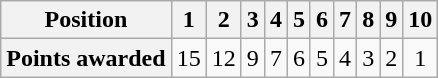<table class="wikitable floatleft" style="text-align: center">
<tr>
<th scope="col">Position</th>
<th scope="col">1</th>
<th scope="col">2</th>
<th scope="col">3</th>
<th scope="col">4</th>
<th scope="col">5</th>
<th scope="col">6</th>
<th scope="col">7</th>
<th scope="col">8</th>
<th scope="col">9</th>
<th scope="col">10</th>
</tr>
<tr>
<th scope="row">Points awarded</th>
<td>15</td>
<td>12</td>
<td>9</td>
<td>7</td>
<td>6</td>
<td>5</td>
<td>4</td>
<td>3</td>
<td>2</td>
<td>1</td>
</tr>
</table>
